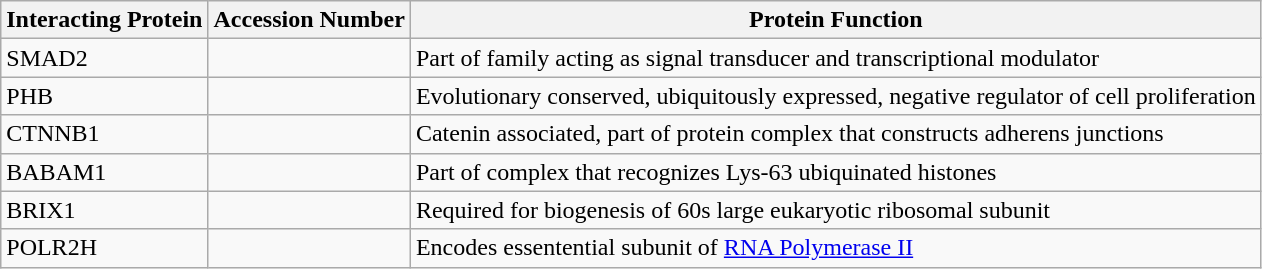<table class="wikitable">
<tr>
<th>Interacting Protein</th>
<th>Accession Number</th>
<th>Protein Function</th>
</tr>
<tr>
<td>SMAD2</td>
<td></td>
<td>Part of family acting as signal transducer and transcriptional modulator</td>
</tr>
<tr>
<td>PHB</td>
<td></td>
<td>Evolutionary conserved, ubiquitously expressed, negative regulator of cell proliferation</td>
</tr>
<tr>
<td>CTNNB1</td>
<td></td>
<td>Catenin associated, part of protein complex that constructs adherens junctions</td>
</tr>
<tr>
<td>BABAM1</td>
<td></td>
<td>Part of complex that recognizes Lys-63 ubiquinated histones</td>
</tr>
<tr>
<td>BRIX1</td>
<td></td>
<td>Required for biogenesis of 60s large eukaryotic ribosomal subunit</td>
</tr>
<tr>
<td>POLR2H</td>
<td></td>
<td>Encodes essentential subunit of <a href='#'>RNA Polymerase II</a></td>
</tr>
</table>
